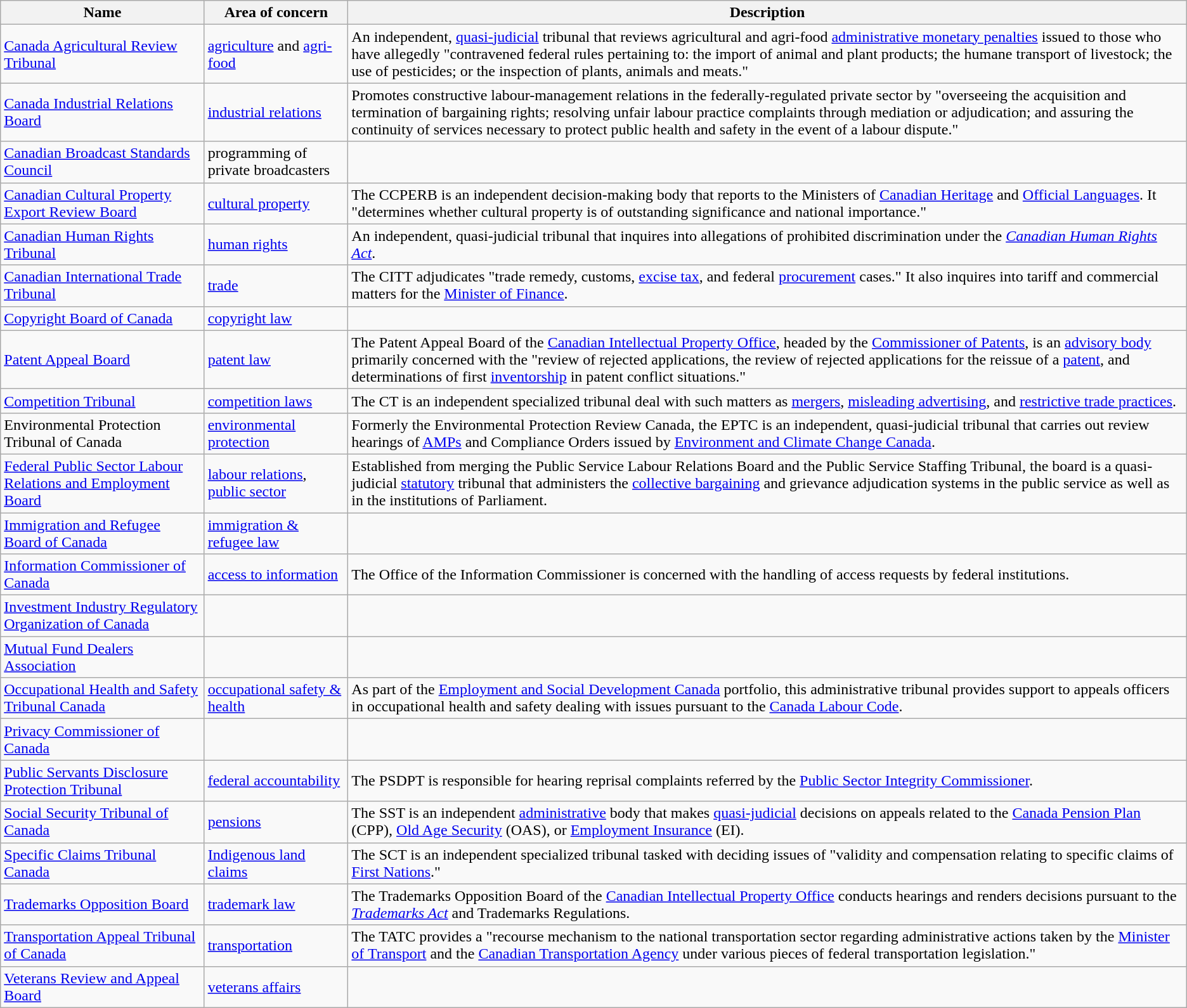<table class="wikitable">
<tr>
<th>Name</th>
<th>Area of concern</th>
<th>Description</th>
</tr>
<tr>
<td><a href='#'>Canada Agricultural Review Tribunal</a></td>
<td><a href='#'>agriculture</a> and <a href='#'>agri-food</a></td>
<td>An independent, <a href='#'>quasi-judicial</a> tribunal that reviews agricultural and agri-food <a href='#'>administrative monetary penalties</a> issued to those who have allegedly "contravened federal rules pertaining to: the import of animal and plant products; the humane transport of livestock; the use of pesticides; or the inspection of plants, animals and meats."</td>
</tr>
<tr>
<td><a href='#'>Canada Industrial Relations Board</a></td>
<td><a href='#'>industrial relations</a></td>
<td>Promotes constructive labour-management relations in the federally-regulated private sector by "overseeing the acquisition and termination of bargaining rights; resolving unfair labour practice complaints through mediation or adjudication; and assuring the continuity of services necessary to protect public health and safety in the event of a labour dispute."</td>
</tr>
<tr>
<td><a href='#'>Canadian Broadcast Standards Council</a></td>
<td>programming of private broadcasters</td>
<td></td>
</tr>
<tr>
<td><a href='#'>Canadian Cultural Property Export Review Board</a></td>
<td><a href='#'>cultural property</a></td>
<td>The CCPERB is an independent decision-making body that reports to the Ministers of <a href='#'>Canadian Heritage</a> and <a href='#'>Official Languages</a>. It "determines whether cultural property is of outstanding significance and national importance."</td>
</tr>
<tr>
<td><a href='#'>Canadian Human Rights Tribunal</a></td>
<td><a href='#'>human rights</a></td>
<td>An independent, quasi-judicial tribunal that inquires into allegations of prohibited discrimination under the <em><a href='#'>Canadian Human Rights Act</a></em>.</td>
</tr>
<tr>
<td><a href='#'>Canadian International Trade Tribunal</a></td>
<td><a href='#'>trade</a></td>
<td>The CITT adjudicates "trade remedy, customs, <a href='#'>excise tax</a>, and federal <a href='#'>procurement</a> cases." It also inquires into tariff and commercial matters for the <a href='#'>Minister of Finance</a>.</td>
</tr>
<tr>
<td><a href='#'>Copyright Board of Canada</a></td>
<td><a href='#'>copyright law</a></td>
<td></td>
</tr>
<tr>
<td><a href='#'>Patent Appeal Board</a></td>
<td><a href='#'>patent law</a></td>
<td>The Patent Appeal Board of the <a href='#'>Canadian Intellectual Property Office</a>, headed by the <a href='#'>Commissioner of Patents</a>, is an <a href='#'>advisory body</a> primarily concerned with the "review of rejected applications, the review of rejected applications for the reissue of a <a href='#'>patent</a>, and determinations of first <a href='#'>inventorship</a> in patent conflict situations."</td>
</tr>
<tr>
<td><a href='#'>Competition Tribunal</a></td>
<td><a href='#'>competition laws</a></td>
<td>The CT is an independent specialized tribunal deal with such matters as <a href='#'>mergers</a>, <a href='#'>misleading advertising</a>, and <a href='#'>restrictive trade practices</a>.</td>
</tr>
<tr>
<td>Environmental Protection Tribunal of Canada</td>
<td><a href='#'>environmental protection</a></td>
<td>Formerly the Environmental Protection Review Canada, the EPTC is an independent, quasi-judicial tribunal that carries out review hearings of <a href='#'>AMPs</a> and Compliance Orders issued by <a href='#'>Environment and Climate Change Canada</a>.</td>
</tr>
<tr>
<td><a href='#'>Federal Public Sector Labour Relations and Employment Board</a></td>
<td><a href='#'>labour relations</a>, <a href='#'>public sector</a></td>
<td>Established from merging the Public Service Labour Relations Board and the Public Service Staffing Tribunal, the board is a quasi-judicial <a href='#'>statutory</a> tribunal that administers the <a href='#'>collective bargaining</a> and grievance adjudication systems in the public service as well as in the institutions of Parliament.</td>
</tr>
<tr>
<td><a href='#'>Immigration and Refugee Board of Canada</a></td>
<td><a href='#'>immigration & refugee law</a></td>
<td></td>
</tr>
<tr>
<td><a href='#'>Information Commissioner of Canada</a></td>
<td><a href='#'>access to information</a></td>
<td>The Office of the Information Commissioner is concerned with the handling of access requests by federal institutions.</td>
</tr>
<tr>
<td><a href='#'>Investment Industry Regulatory Organization of Canada</a></td>
<td></td>
<td></td>
</tr>
<tr>
<td><a href='#'>Mutual Fund Dealers Association</a></td>
<td></td>
<td></td>
</tr>
<tr>
<td><a href='#'>Occupational Health and Safety Tribunal Canada</a></td>
<td><a href='#'>occupational safety & health</a></td>
<td>As part of the <a href='#'>Employment and Social Development Canada</a> portfolio, this administrative tribunal provides support to appeals officers in occupational health and safety dealing with issues pursuant to the <a href='#'>Canada Labour Code</a>.</td>
</tr>
<tr>
<td><a href='#'>Privacy Commissioner of Canada</a></td>
<td></td>
<td></td>
</tr>
<tr>
<td><a href='#'>Public Servants Disclosure Protection Tribunal</a></td>
<td><a href='#'>federal accountability</a></td>
<td>The PSDPT is responsible for hearing reprisal complaints referred by the <a href='#'>Public Sector Integrity Commissioner</a>.</td>
</tr>
<tr>
<td><a href='#'>Social Security Tribunal of Canada</a></td>
<td><a href='#'>pensions</a></td>
<td>The SST is an independent <a href='#'>administrative</a> body that makes <a href='#'>quasi-judicial</a> decisions on appeals related to the <a href='#'>Canada Pension Plan</a> (<abbr>CPP</abbr>)<em>,</em> <a href='#'>Old Age Security</a> (<abbr>OAS</abbr>), or <a href='#'>Employment Insurance</a> (<abbr>EI</abbr>).</td>
</tr>
<tr>
<td><a href='#'>Specific Claims Tribunal Canada</a></td>
<td><a href='#'>Indigenous land claims</a></td>
<td>The SCT is an independent specialized tribunal tasked with deciding issues of "validity and compensation relating to specific claims of <a href='#'>First Nations</a>."</td>
</tr>
<tr>
<td><a href='#'>Trademarks Opposition Board</a></td>
<td><a href='#'>trademark law</a></td>
<td>The Trademarks Opposition Board of the <a href='#'>Canadian Intellectual Property Office</a> conducts hearings and renders decisions pursuant to the <em><a href='#'>Trademarks Act</a></em> and Trademarks Regulations.</td>
</tr>
<tr>
<td><a href='#'>Transportation Appeal Tribunal of Canada</a></td>
<td><a href='#'>transportation</a></td>
<td>The TATC provides a "recourse mechanism to the national transportation sector regarding administrative actions taken by the <a href='#'>Minister of Transport</a> and the <a href='#'>Canadian Transportation Agency</a> under various pieces of federal transportation legislation."</td>
</tr>
<tr>
<td><a href='#'>Veterans Review and Appeal Board</a></td>
<td><a href='#'>veterans affairs</a></td>
<td></td>
</tr>
</table>
